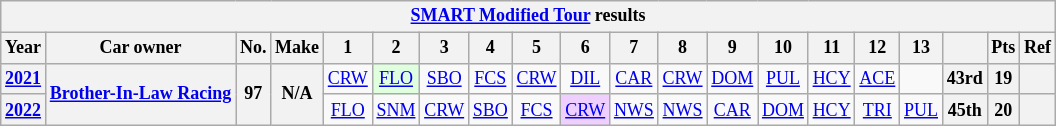<table class="wikitable" style="text-align:center; font-size:75%">
<tr>
<th colspan=38><a href='#'>SMART Modified Tour</a> results</th>
</tr>
<tr>
<th>Year</th>
<th>Car owner</th>
<th>No.</th>
<th>Make</th>
<th>1</th>
<th>2</th>
<th>3</th>
<th>4</th>
<th>5</th>
<th>6</th>
<th>7</th>
<th>8</th>
<th>9</th>
<th>10</th>
<th>11</th>
<th>12</th>
<th>13</th>
<th></th>
<th>Pts</th>
<th>Ref</th>
</tr>
<tr>
<th><a href='#'>2021</a></th>
<th rowspan=2><a href='#'>Brother-In-Law Racing</a></th>
<th rowspan=2>97</th>
<th rowspan=2>N/A</th>
<td><a href='#'>CRW</a></td>
<td style="background:#DFFFDF;"><a href='#'>FLO</a><br></td>
<td><a href='#'>SBO</a></td>
<td><a href='#'>FCS</a></td>
<td><a href='#'>CRW</a></td>
<td><a href='#'>DIL</a></td>
<td><a href='#'>CAR</a></td>
<td><a href='#'>CRW</a></td>
<td><a href='#'>DOM</a></td>
<td><a href='#'>PUL</a></td>
<td><a href='#'>HCY</a></td>
<td><a href='#'>ACE</a></td>
<td></td>
<th>43rd</th>
<th>19</th>
<th></th>
</tr>
<tr>
<th><a href='#'>2022</a></th>
<td><a href='#'>FLO</a></td>
<td><a href='#'>SNM</a></td>
<td><a href='#'>CRW</a></td>
<td><a href='#'>SBO</a></td>
<td><a href='#'>FCS</a></td>
<td style="background:#EFCFFF;"><a href='#'>CRW</a><br></td>
<td><a href='#'>NWS</a></td>
<td><a href='#'>NWS</a></td>
<td><a href='#'>CAR</a></td>
<td><a href='#'>DOM</a></td>
<td><a href='#'>HCY</a></td>
<td><a href='#'>TRI</a></td>
<td><a href='#'>PUL</a></td>
<th>45th</th>
<th>20</th>
<th></th>
</tr>
</table>
